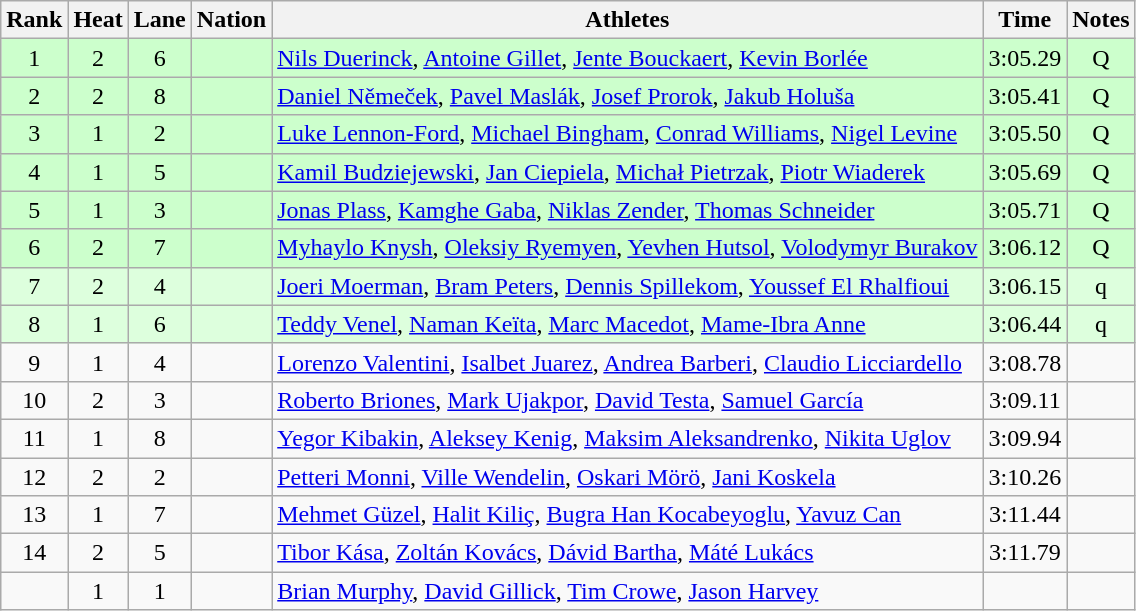<table class="wikitable sortable" style="text-align:center">
<tr>
<th>Rank</th>
<th>Heat</th>
<th>Lane</th>
<th>Nation</th>
<th>Athletes</th>
<th>Time</th>
<th>Notes</th>
</tr>
<tr bgcolor=ccffcc>
<td>1</td>
<td>2</td>
<td>6</td>
<td align=left></td>
<td align=left><a href='#'>Nils Duerinck</a>, <a href='#'>Antoine Gillet</a>, <a href='#'>Jente Bouckaert</a>, <a href='#'>Kevin Borlée</a></td>
<td>3:05.29</td>
<td>Q</td>
</tr>
<tr bgcolor=ccffcc>
<td>2</td>
<td>2</td>
<td>8</td>
<td align=left></td>
<td align=left><a href='#'>Daniel Němeček</a>, <a href='#'>Pavel Maslák</a>, <a href='#'>Josef Prorok</a>, <a href='#'>Jakub Holuša</a></td>
<td>3:05.41</td>
<td>Q</td>
</tr>
<tr bgcolor=ccffcc>
<td>3</td>
<td>1</td>
<td>2</td>
<td align=left></td>
<td align=left><a href='#'>Luke Lennon-Ford</a>, <a href='#'>Michael Bingham</a>, <a href='#'>Conrad Williams</a>, <a href='#'>Nigel Levine</a></td>
<td>3:05.50</td>
<td>Q</td>
</tr>
<tr bgcolor=ccffcc>
<td>4</td>
<td>1</td>
<td>5</td>
<td align=left></td>
<td align=left><a href='#'>Kamil Budziejewski</a>, <a href='#'>Jan Ciepiela</a>, <a href='#'>Michał Pietrzak</a>, <a href='#'>Piotr Wiaderek</a></td>
<td>3:05.69</td>
<td>Q</td>
</tr>
<tr bgcolor=ccffcc>
<td>5</td>
<td>1</td>
<td>3</td>
<td align=left></td>
<td align=left><a href='#'>Jonas Plass</a>, <a href='#'>Kamghe Gaba</a>, <a href='#'>Niklas Zender</a>, <a href='#'>Thomas Schneider</a></td>
<td>3:05.71</td>
<td>Q</td>
</tr>
<tr bgcolor=ccffcc>
<td>6</td>
<td>2</td>
<td>7</td>
<td align=left></td>
<td align=left><a href='#'>Myhaylo Knysh</a>, <a href='#'>Oleksiy Ryemyen</a>, <a href='#'>Yevhen Hutsol</a>, <a href='#'>Volodymyr Burakov</a></td>
<td>3:06.12</td>
<td>Q</td>
</tr>
<tr bgcolor=ddffdd>
<td>7</td>
<td>2</td>
<td>4</td>
<td align=left></td>
<td align=left><a href='#'>Joeri Moerman</a>, <a href='#'>Bram Peters</a>, <a href='#'>Dennis Spillekom</a>, <a href='#'>Youssef El Rhalfioui</a></td>
<td>3:06.15</td>
<td>q</td>
</tr>
<tr bgcolor=ddffdd>
<td>8</td>
<td>1</td>
<td>6</td>
<td align=left></td>
<td align=left><a href='#'>Teddy Venel</a>, <a href='#'>Naman Keïta</a>, <a href='#'>Marc Macedot</a>, <a href='#'>Mame-Ibra Anne</a></td>
<td>3:06.44</td>
<td>q</td>
</tr>
<tr>
<td>9</td>
<td>1</td>
<td>4</td>
<td align=left></td>
<td align=left><a href='#'>Lorenzo Valentini</a>, <a href='#'>Isalbet Juarez</a>, <a href='#'>Andrea Barberi</a>, <a href='#'>Claudio Licciardello</a></td>
<td>3:08.78</td>
<td></td>
</tr>
<tr>
<td>10</td>
<td>2</td>
<td>3</td>
<td align=left></td>
<td align=left><a href='#'>Roberto Briones</a>, <a href='#'>Mark Ujakpor</a>, <a href='#'>David Testa</a>, <a href='#'>Samuel García</a></td>
<td>3:09.11</td>
<td></td>
</tr>
<tr>
<td>11</td>
<td>1</td>
<td>8</td>
<td align=left></td>
<td align=left><a href='#'>Yegor Kibakin</a>, <a href='#'>Aleksey Kenig</a>, <a href='#'>Maksim Aleksandrenko</a>, <a href='#'>Nikita Uglov</a></td>
<td>3:09.94</td>
<td></td>
</tr>
<tr>
<td>12</td>
<td>2</td>
<td>2</td>
<td align=left></td>
<td align=left><a href='#'>Petteri Monni</a>, <a href='#'>Ville Wendelin</a>, <a href='#'>Oskari Mörö</a>, <a href='#'>Jani Koskela</a></td>
<td>3:10.26</td>
<td></td>
</tr>
<tr>
<td>13</td>
<td>1</td>
<td>7</td>
<td align=left></td>
<td align=left><a href='#'>Mehmet Güzel</a>, <a href='#'>Halit Kiliç</a>, <a href='#'>Bugra Han Kocabeyoglu</a>, <a href='#'>Yavuz Can</a></td>
<td>3:11.44</td>
<td></td>
</tr>
<tr>
<td>14</td>
<td>2</td>
<td>5</td>
<td align=left></td>
<td align=left><a href='#'>Tibor Kása</a>, <a href='#'>Zoltán Kovács</a>, <a href='#'>Dávid Bartha</a>, <a href='#'>Máté Lukács</a></td>
<td>3:11.79</td>
<td></td>
</tr>
<tr>
<td></td>
<td>1</td>
<td>1</td>
<td align=left></td>
<td align=left><a href='#'>Brian Murphy</a>, <a href='#'>David Gillick</a>, <a href='#'>Tim Crowe</a>, <a href='#'>Jason Harvey</a></td>
<td></td>
<td></td>
</tr>
</table>
